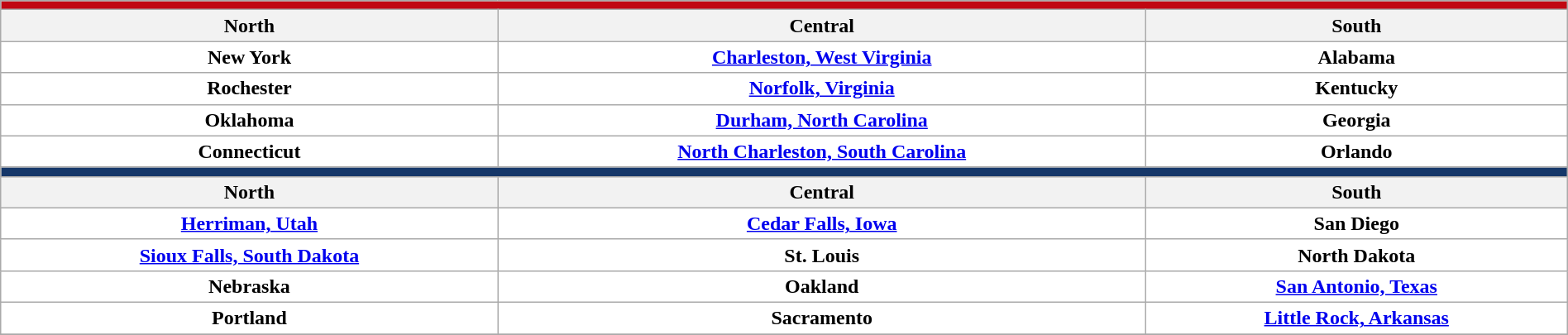<table class="wikitable plainrowheaders" style="width:100%; font-size:100%;">
<tr>
<th colspan="3" style="background:#C00712"></th>
</tr>
<tr>
<th style="background:light grey" scope="col">North</th>
<th style="background:light grey" scope="col">Central</th>
<th style="background:light grey" scope="col">South</th>
</tr>
<tr>
<td align=center style="background:white"><strong>New York</strong></td>
<td align=center style="background:white"><strong><a href='#'>Charleston, West Virginia</a></strong></td>
<td align=center style="background:white"><strong>Alabama</strong></td>
</tr>
<tr>
<td align=center style="background:white"><strong>Rochester</strong></td>
<td align=center style="background:white"><strong><a href='#'>Norfolk, Virginia</a></strong></td>
<td align=center style="background:white"><strong>Kentucky</strong></td>
</tr>
<tr>
<td align=center style="background:white"><strong>Oklahoma</strong></td>
<td align=center style="background:white"><strong><a href='#'>Durham, North Carolina</a></strong></td>
<td align=center style="background:white"><strong>Georgia</strong></td>
</tr>
<tr>
<td align=center style="background:white"><strong>Connecticut</strong></td>
<td align=center style="background:white"><strong><a href='#'>North Charleston, South Carolina</a></strong></td>
<td align=center style="background:white"><strong>Orlando</strong></td>
</tr>
<tr>
<th colspan="3" style="background:#153769"></th>
</tr>
<tr>
<th style="background:light grey" scope="col">North</th>
<th style="background:light grey" scope="col">Central</th>
<th style="background:light grey" scope="col">South</th>
</tr>
<tr>
<td align=center style="background:white"><strong><a href='#'>Herriman, Utah</a></strong></td>
<td align=center style="background:white"><strong><a href='#'>Cedar Falls, Iowa</a></strong></td>
<td align=center style="background:white"><strong>San Diego</strong></td>
</tr>
<tr>
<td align=center style="background:white"><strong><a href='#'>Sioux Falls, South Dakota</a></strong></td>
<td align=center style="background:white"><strong>St. Louis</strong></td>
<td align=center style="background:white"><strong>North Dakota</strong></td>
</tr>
<tr>
<td align=center style="background:white"><strong>Nebraska</strong></td>
<td align=center style="background:white"><strong>Oakland</strong></td>
<td align=center style="background:white"><strong><a href='#'>San Antonio, Texas</a></strong></td>
</tr>
<tr>
<td align=center style="background:white"><strong>Portland</strong></td>
<td align=center style="background:white"><strong>Sacramento</strong></td>
<td align=center style="background:white"><strong><a href='#'>Little Rock, Arkansas</a></strong></td>
</tr>
<tr>
</tr>
</table>
